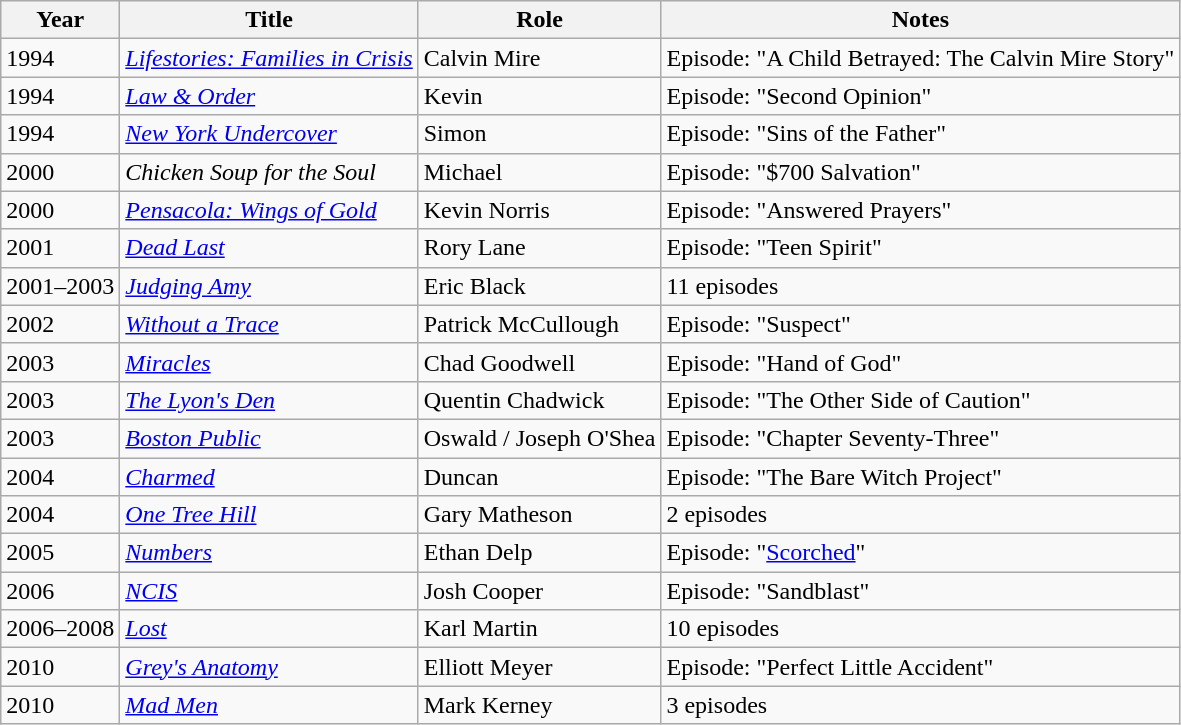<table class="wikitable sortable">
<tr>
<th>Year</th>
<th>Title</th>
<th>Role</th>
<th>Notes</th>
</tr>
<tr>
<td>1994</td>
<td><em><a href='#'>Lifestories: Families in Crisis</a></em></td>
<td>Calvin Mire</td>
<td>Episode: "A Child Betrayed: The Calvin Mire Story"</td>
</tr>
<tr>
<td>1994</td>
<td><em><a href='#'>Law & Order</a></em></td>
<td>Kevin</td>
<td>Episode: "Second Opinion"</td>
</tr>
<tr>
<td>1994</td>
<td><em><a href='#'>New York Undercover</a></em></td>
<td>Simon</td>
<td>Episode: "Sins of the Father"</td>
</tr>
<tr>
<td>2000</td>
<td><em>Chicken Soup for the Soul</em></td>
<td>Michael</td>
<td>Episode: "$700 Salvation"</td>
</tr>
<tr>
<td>2000</td>
<td><em><a href='#'>Pensacola: Wings of Gold</a></em></td>
<td>Kevin Norris</td>
<td>Episode: "Answered Prayers"</td>
</tr>
<tr>
<td>2001</td>
<td><em><a href='#'>Dead Last</a></em></td>
<td>Rory Lane</td>
<td>Episode: "Teen Spirit"</td>
</tr>
<tr>
<td>2001–2003</td>
<td><em><a href='#'>Judging Amy</a></em></td>
<td>Eric Black</td>
<td>11 episodes</td>
</tr>
<tr>
<td>2002</td>
<td><em><a href='#'>Without a Trace</a></em></td>
<td>Patrick McCullough</td>
<td>Episode: "Suspect"</td>
</tr>
<tr>
<td>2003</td>
<td><a href='#'><em>Miracles</em></a></td>
<td>Chad Goodwell</td>
<td>Episode: "Hand of God"</td>
</tr>
<tr>
<td>2003</td>
<td><em><a href='#'>The Lyon's Den</a></em></td>
<td>Quentin Chadwick</td>
<td>Episode: "The Other Side of Caution"</td>
</tr>
<tr>
<td>2003</td>
<td><em><a href='#'>Boston Public</a></em></td>
<td>Oswald / Joseph O'Shea</td>
<td>Episode: "Chapter Seventy-Three"</td>
</tr>
<tr>
<td>2004</td>
<td><em><a href='#'>Charmed</a></em></td>
<td>Duncan</td>
<td>Episode: "The Bare Witch Project"</td>
</tr>
<tr>
<td>2004</td>
<td><a href='#'><em>One Tree Hill</em></a></td>
<td>Gary Matheson</td>
<td>2 episodes</td>
</tr>
<tr>
<td>2005</td>
<td><a href='#'><em>Numbers</em></a></td>
<td>Ethan Delp</td>
<td>Episode: "<a href='#'>Scorched</a>"</td>
</tr>
<tr>
<td>2006</td>
<td><a href='#'><em>NCIS</em></a></td>
<td>Josh Cooper</td>
<td>Episode: "Sandblast"</td>
</tr>
<tr>
<td>2006–2008</td>
<td><a href='#'><em>Lost</em></a></td>
<td>Karl Martin</td>
<td>10 episodes</td>
</tr>
<tr>
<td>2010</td>
<td><em><a href='#'>Grey's Anatomy</a></em></td>
<td>Elliott Meyer</td>
<td>Episode: "Perfect Little Accident"</td>
</tr>
<tr>
<td>2010</td>
<td><em><a href='#'>Mad Men</a></em></td>
<td>Mark Kerney</td>
<td>3 episodes</td>
</tr>
</table>
